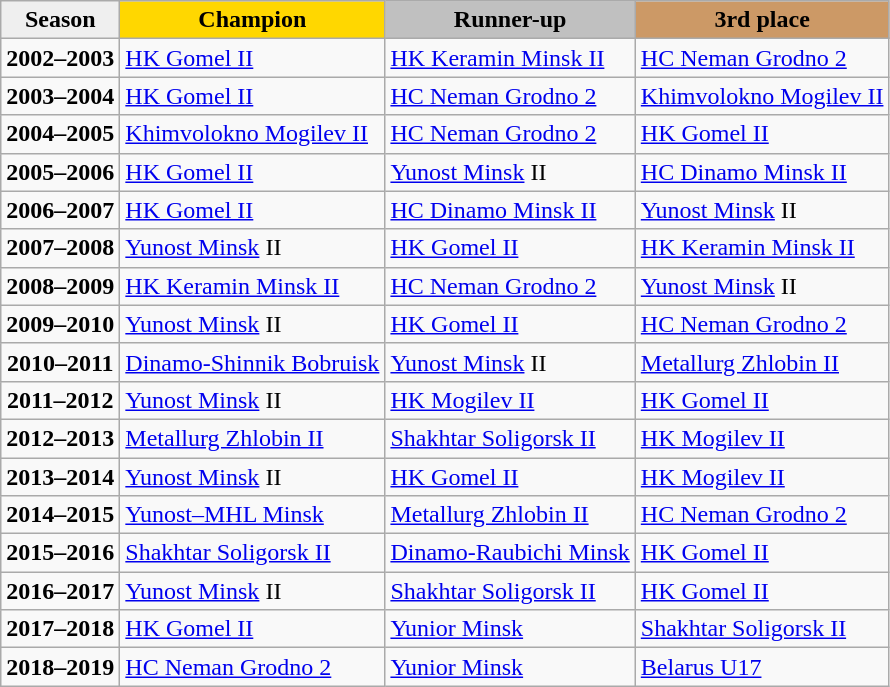<table class="wikitable collapsible">
<tr bgcolor="#efefef" align="center">
<td><strong>Season</strong></td>
<td bgcolor="gold"><strong>Champion</strong></td>
<td bgcolor="silver"><strong>Runner-up</strong></td>
<td bgcolor="cc9966"><strong>3rd place</strong></td>
</tr>
<tr>
<td align="center"><strong>2002–2003</strong></td>
<td><a href='#'>HK Gomel II</a></td>
<td><a href='#'>HK Keramin Minsk II</a></td>
<td><a href='#'>HC Neman Grodno 2</a></td>
</tr>
<tr>
<td align="center"><strong>2003–2004</strong></td>
<td><a href='#'>HK Gomel II</a></td>
<td><a href='#'>HC Neman Grodno 2</a></td>
<td><a href='#'>Khimvolokno Mogilev II</a></td>
</tr>
<tr>
<td align="center"><strong>2004–2005</strong></td>
<td><a href='#'>Khimvolokno Mogilev II</a></td>
<td><a href='#'>HC Neman Grodno 2</a></td>
<td><a href='#'>HK Gomel II</a></td>
</tr>
<tr>
<td align="center"><strong>2005–2006</strong></td>
<td><a href='#'>HK Gomel II</a></td>
<td><a href='#'>Yunost Minsk</a> II</td>
<td><a href='#'>HC Dinamo Minsk II</a></td>
</tr>
<tr>
<td align="center"><strong>2006–2007</strong></td>
<td><a href='#'>HK Gomel II</a></td>
<td><a href='#'>HC Dinamo Minsk II</a></td>
<td><a href='#'>Yunost Minsk</a> II</td>
</tr>
<tr>
<td align="center"><strong>2007–2008</strong></td>
<td><a href='#'>Yunost Minsk</a> II</td>
<td><a href='#'>HK Gomel II</a></td>
<td><a href='#'>HK Keramin Minsk II</a></td>
</tr>
<tr>
<td align="center"><strong>2008–2009</strong></td>
<td><a href='#'>HK Keramin Minsk II</a></td>
<td><a href='#'>HC Neman Grodno 2</a></td>
<td><a href='#'>Yunost Minsk</a> II</td>
</tr>
<tr>
<td align="center"><strong>2009–2010</strong></td>
<td><a href='#'>Yunost Minsk</a> II</td>
<td><a href='#'>HK Gomel II</a></td>
<td><a href='#'>HC Neman Grodno 2</a></td>
</tr>
<tr>
<td align="center"><strong>2010–2011</strong></td>
<td><a href='#'>Dinamo-Shinnik Bobruisk</a></td>
<td><a href='#'>Yunost Minsk</a> II</td>
<td><a href='#'>Metallurg Zhlobin II</a></td>
</tr>
<tr>
<td align="center"><strong>2011–2012</strong></td>
<td><a href='#'>Yunost Minsk</a> II</td>
<td><a href='#'>HK Mogilev II</a></td>
<td><a href='#'>HK Gomel II</a></td>
</tr>
<tr>
<td align="center"><strong>2012–2013</strong></td>
<td><a href='#'>Metallurg Zhlobin II</a></td>
<td><a href='#'>Shakhtar Soligorsk II</a></td>
<td><a href='#'>HK Mogilev II</a></td>
</tr>
<tr>
<td align="center"><strong>2013–2014</strong></td>
<td><a href='#'>Yunost Minsk</a> II</td>
<td><a href='#'>HK Gomel II</a></td>
<td><a href='#'>HK Mogilev II</a></td>
</tr>
<tr>
<td align="center"><strong>2014–2015</strong></td>
<td><a href='#'>Yunost–MHL Minsk</a></td>
<td><a href='#'>Metallurg Zhlobin II</a></td>
<td><a href='#'>HC Neman Grodno 2</a></td>
</tr>
<tr>
<td align="center"><strong>2015–2016</strong></td>
<td><a href='#'>Shakhtar Soligorsk II</a></td>
<td><a href='#'>Dinamo-Raubichi Minsk</a></td>
<td><a href='#'>HK Gomel II</a></td>
</tr>
<tr>
<td align="center"><strong>2016–2017</strong></td>
<td><a href='#'>Yunost Minsk</a> II</td>
<td><a href='#'>Shakhtar Soligorsk II</a></td>
<td><a href='#'>HK Gomel II</a></td>
</tr>
<tr>
<td align="center"><strong>2017–2018</strong></td>
<td><a href='#'>HK Gomel II</a></td>
<td><a href='#'>Yunior Minsk</a></td>
<td><a href='#'>Shakhtar Soligorsk II</a></td>
</tr>
<tr>
<td align="center"><strong>2018–2019</strong></td>
<td><a href='#'>HC Neman Grodno 2</a></td>
<td><a href='#'>Yunior Minsk</a></td>
<td><a href='#'>Belarus U17</a></td>
</tr>
</table>
